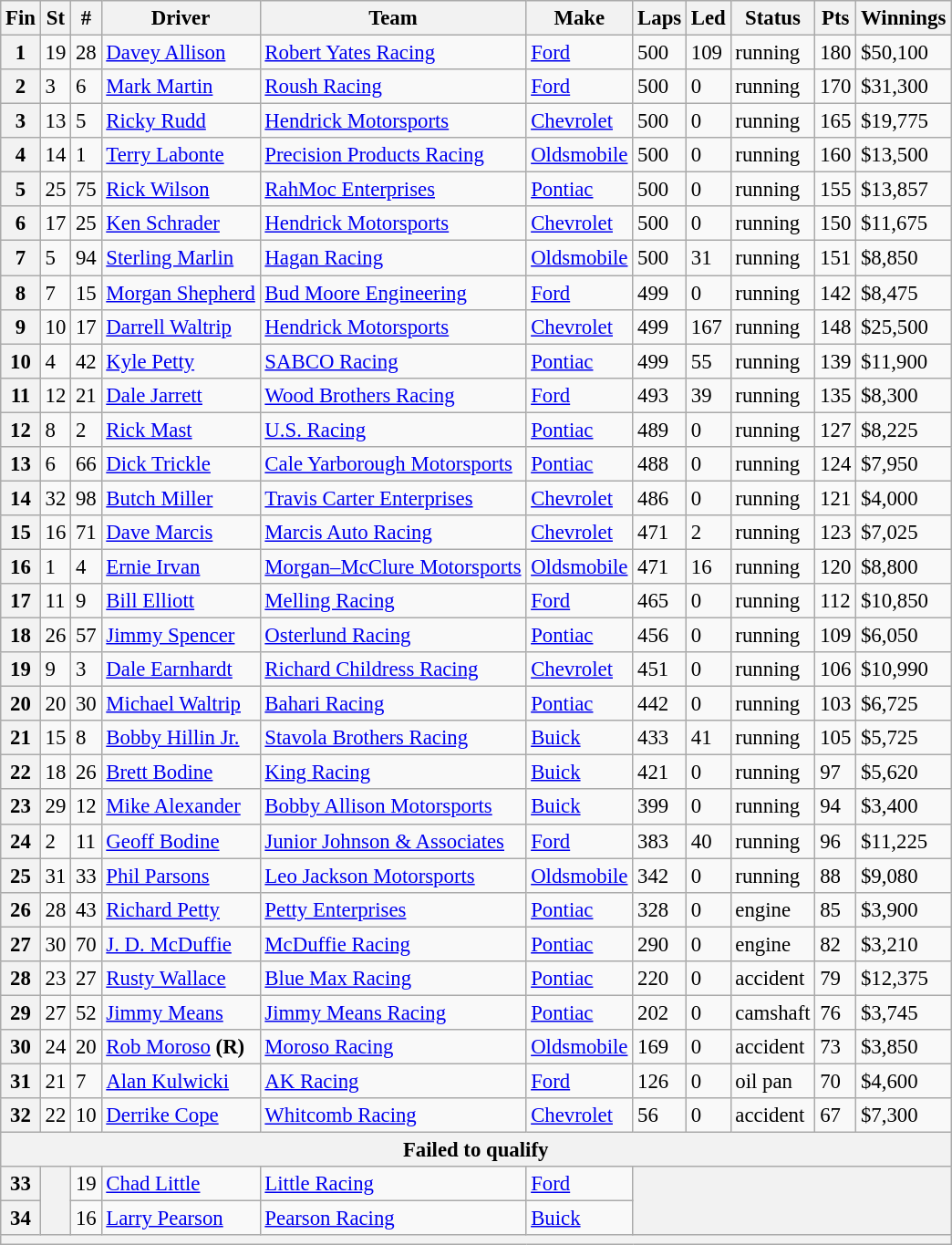<table class="wikitable" style="font-size:95%">
<tr>
<th>Fin</th>
<th>St</th>
<th>#</th>
<th>Driver</th>
<th>Team</th>
<th>Make</th>
<th>Laps</th>
<th>Led</th>
<th>Status</th>
<th>Pts</th>
<th>Winnings</th>
</tr>
<tr>
<th>1</th>
<td>19</td>
<td>28</td>
<td><a href='#'>Davey Allison</a></td>
<td><a href='#'>Robert Yates Racing</a></td>
<td><a href='#'>Ford</a></td>
<td>500</td>
<td>109</td>
<td>running</td>
<td>180</td>
<td>$50,100</td>
</tr>
<tr>
<th>2</th>
<td>3</td>
<td>6</td>
<td><a href='#'>Mark Martin</a></td>
<td><a href='#'>Roush Racing</a></td>
<td><a href='#'>Ford</a></td>
<td>500</td>
<td>0</td>
<td>running</td>
<td>170</td>
<td>$31,300</td>
</tr>
<tr>
<th>3</th>
<td>13</td>
<td>5</td>
<td><a href='#'>Ricky Rudd</a></td>
<td><a href='#'>Hendrick Motorsports</a></td>
<td><a href='#'>Chevrolet</a></td>
<td>500</td>
<td>0</td>
<td>running</td>
<td>165</td>
<td>$19,775</td>
</tr>
<tr>
<th>4</th>
<td>14</td>
<td>1</td>
<td><a href='#'>Terry Labonte</a></td>
<td><a href='#'>Precision Products Racing</a></td>
<td><a href='#'>Oldsmobile</a></td>
<td>500</td>
<td>0</td>
<td>running</td>
<td>160</td>
<td>$13,500</td>
</tr>
<tr>
<th>5</th>
<td>25</td>
<td>75</td>
<td><a href='#'>Rick Wilson</a></td>
<td><a href='#'>RahMoc Enterprises</a></td>
<td><a href='#'>Pontiac</a></td>
<td>500</td>
<td>0</td>
<td>running</td>
<td>155</td>
<td>$13,857</td>
</tr>
<tr>
<th>6</th>
<td>17</td>
<td>25</td>
<td><a href='#'>Ken Schrader</a></td>
<td><a href='#'>Hendrick Motorsports</a></td>
<td><a href='#'>Chevrolet</a></td>
<td>500</td>
<td>0</td>
<td>running</td>
<td>150</td>
<td>$11,675</td>
</tr>
<tr>
<th>7</th>
<td>5</td>
<td>94</td>
<td><a href='#'>Sterling Marlin</a></td>
<td><a href='#'>Hagan Racing</a></td>
<td><a href='#'>Oldsmobile</a></td>
<td>500</td>
<td>31</td>
<td>running</td>
<td>151</td>
<td>$8,850</td>
</tr>
<tr>
<th>8</th>
<td>7</td>
<td>15</td>
<td><a href='#'>Morgan Shepherd</a></td>
<td><a href='#'>Bud Moore Engineering</a></td>
<td><a href='#'>Ford</a></td>
<td>499</td>
<td>0</td>
<td>running</td>
<td>142</td>
<td>$8,475</td>
</tr>
<tr>
<th>9</th>
<td>10</td>
<td>17</td>
<td><a href='#'>Darrell Waltrip</a></td>
<td><a href='#'>Hendrick Motorsports</a></td>
<td><a href='#'>Chevrolet</a></td>
<td>499</td>
<td>167</td>
<td>running</td>
<td>148</td>
<td>$25,500</td>
</tr>
<tr>
<th>10</th>
<td>4</td>
<td>42</td>
<td><a href='#'>Kyle Petty</a></td>
<td><a href='#'>SABCO Racing</a></td>
<td><a href='#'>Pontiac</a></td>
<td>499</td>
<td>55</td>
<td>running</td>
<td>139</td>
<td>$11,900</td>
</tr>
<tr>
<th>11</th>
<td>12</td>
<td>21</td>
<td><a href='#'>Dale Jarrett</a></td>
<td><a href='#'>Wood Brothers Racing</a></td>
<td><a href='#'>Ford</a></td>
<td>493</td>
<td>39</td>
<td>running</td>
<td>135</td>
<td>$8,300</td>
</tr>
<tr>
<th>12</th>
<td>8</td>
<td>2</td>
<td><a href='#'>Rick Mast</a></td>
<td><a href='#'>U.S. Racing</a></td>
<td><a href='#'>Pontiac</a></td>
<td>489</td>
<td>0</td>
<td>running</td>
<td>127</td>
<td>$8,225</td>
</tr>
<tr>
<th>13</th>
<td>6</td>
<td>66</td>
<td><a href='#'>Dick Trickle</a></td>
<td><a href='#'>Cale Yarborough Motorsports</a></td>
<td><a href='#'>Pontiac</a></td>
<td>488</td>
<td>0</td>
<td>running</td>
<td>124</td>
<td>$7,950</td>
</tr>
<tr>
<th>14</th>
<td>32</td>
<td>98</td>
<td><a href='#'>Butch Miller</a></td>
<td><a href='#'>Travis Carter Enterprises</a></td>
<td><a href='#'>Chevrolet</a></td>
<td>486</td>
<td>0</td>
<td>running</td>
<td>121</td>
<td>$4,000</td>
</tr>
<tr>
<th>15</th>
<td>16</td>
<td>71</td>
<td><a href='#'>Dave Marcis</a></td>
<td><a href='#'>Marcis Auto Racing</a></td>
<td><a href='#'>Chevrolet</a></td>
<td>471</td>
<td>2</td>
<td>running</td>
<td>123</td>
<td>$7,025</td>
</tr>
<tr>
<th>16</th>
<td>1</td>
<td>4</td>
<td><a href='#'>Ernie Irvan</a></td>
<td><a href='#'>Morgan–McClure Motorsports</a></td>
<td><a href='#'>Oldsmobile</a></td>
<td>471</td>
<td>16</td>
<td>running</td>
<td>120</td>
<td>$8,800</td>
</tr>
<tr>
<th>17</th>
<td>11</td>
<td>9</td>
<td><a href='#'>Bill Elliott</a></td>
<td><a href='#'>Melling Racing</a></td>
<td><a href='#'>Ford</a></td>
<td>465</td>
<td>0</td>
<td>running</td>
<td>112</td>
<td>$10,850</td>
</tr>
<tr>
<th>18</th>
<td>26</td>
<td>57</td>
<td><a href='#'>Jimmy Spencer</a></td>
<td><a href='#'>Osterlund Racing</a></td>
<td><a href='#'>Pontiac</a></td>
<td>456</td>
<td>0</td>
<td>running</td>
<td>109</td>
<td>$6,050</td>
</tr>
<tr>
<th>19</th>
<td>9</td>
<td>3</td>
<td><a href='#'>Dale Earnhardt</a></td>
<td><a href='#'>Richard Childress Racing</a></td>
<td><a href='#'>Chevrolet</a></td>
<td>451</td>
<td>0</td>
<td>running</td>
<td>106</td>
<td>$10,990</td>
</tr>
<tr>
<th>20</th>
<td>20</td>
<td>30</td>
<td><a href='#'>Michael Waltrip</a></td>
<td><a href='#'>Bahari Racing</a></td>
<td><a href='#'>Pontiac</a></td>
<td>442</td>
<td>0</td>
<td>running</td>
<td>103</td>
<td>$6,725</td>
</tr>
<tr>
<th>21</th>
<td>15</td>
<td>8</td>
<td><a href='#'>Bobby Hillin Jr.</a></td>
<td><a href='#'>Stavola Brothers Racing</a></td>
<td><a href='#'>Buick</a></td>
<td>433</td>
<td>41</td>
<td>running</td>
<td>105</td>
<td>$5,725</td>
</tr>
<tr>
<th>22</th>
<td>18</td>
<td>26</td>
<td><a href='#'>Brett Bodine</a></td>
<td><a href='#'>King Racing</a></td>
<td><a href='#'>Buick</a></td>
<td>421</td>
<td>0</td>
<td>running</td>
<td>97</td>
<td>$5,620</td>
</tr>
<tr>
<th>23</th>
<td>29</td>
<td>12</td>
<td><a href='#'>Mike Alexander</a></td>
<td><a href='#'>Bobby Allison Motorsports</a></td>
<td><a href='#'>Buick</a></td>
<td>399</td>
<td>0</td>
<td>running</td>
<td>94</td>
<td>$3,400</td>
</tr>
<tr>
<th>24</th>
<td>2</td>
<td>11</td>
<td><a href='#'>Geoff Bodine</a></td>
<td><a href='#'>Junior Johnson & Associates</a></td>
<td><a href='#'>Ford</a></td>
<td>383</td>
<td>40</td>
<td>running</td>
<td>96</td>
<td>$11,225</td>
</tr>
<tr>
<th>25</th>
<td>31</td>
<td>33</td>
<td><a href='#'>Phil Parsons</a></td>
<td><a href='#'>Leo Jackson Motorsports</a></td>
<td><a href='#'>Oldsmobile</a></td>
<td>342</td>
<td>0</td>
<td>running</td>
<td>88</td>
<td>$9,080</td>
</tr>
<tr>
<th>26</th>
<td>28</td>
<td>43</td>
<td><a href='#'>Richard Petty</a></td>
<td><a href='#'>Petty Enterprises</a></td>
<td><a href='#'>Pontiac</a></td>
<td>328</td>
<td>0</td>
<td>engine</td>
<td>85</td>
<td>$3,900</td>
</tr>
<tr>
<th>27</th>
<td>30</td>
<td>70</td>
<td><a href='#'>J. D. McDuffie</a></td>
<td><a href='#'>McDuffie Racing</a></td>
<td><a href='#'>Pontiac</a></td>
<td>290</td>
<td>0</td>
<td>engine</td>
<td>82</td>
<td>$3,210</td>
</tr>
<tr>
<th>28</th>
<td>23</td>
<td>27</td>
<td><a href='#'>Rusty Wallace</a></td>
<td><a href='#'>Blue Max Racing</a></td>
<td><a href='#'>Pontiac</a></td>
<td>220</td>
<td>0</td>
<td>accident</td>
<td>79</td>
<td>$12,375</td>
</tr>
<tr>
<th>29</th>
<td>27</td>
<td>52</td>
<td><a href='#'>Jimmy Means</a></td>
<td><a href='#'>Jimmy Means Racing</a></td>
<td><a href='#'>Pontiac</a></td>
<td>202</td>
<td>0</td>
<td>camshaft</td>
<td>76</td>
<td>$3,745</td>
</tr>
<tr>
<th>30</th>
<td>24</td>
<td>20</td>
<td><a href='#'>Rob Moroso</a> <strong>(R)</strong></td>
<td><a href='#'>Moroso Racing</a></td>
<td><a href='#'>Oldsmobile</a></td>
<td>169</td>
<td>0</td>
<td>accident</td>
<td>73</td>
<td>$3,850</td>
</tr>
<tr>
<th>31</th>
<td>21</td>
<td>7</td>
<td><a href='#'>Alan Kulwicki</a></td>
<td><a href='#'>AK Racing</a></td>
<td><a href='#'>Ford</a></td>
<td>126</td>
<td>0</td>
<td>oil pan</td>
<td>70</td>
<td>$4,600</td>
</tr>
<tr>
<th>32</th>
<td>22</td>
<td>10</td>
<td><a href='#'>Derrike Cope</a></td>
<td><a href='#'>Whitcomb Racing</a></td>
<td><a href='#'>Chevrolet</a></td>
<td>56</td>
<td>0</td>
<td>accident</td>
<td>67</td>
<td>$7,300</td>
</tr>
<tr>
<th colspan="11">Failed to qualify</th>
</tr>
<tr>
<th>33</th>
<th rowspan="2"></th>
<td>19</td>
<td><a href='#'>Chad Little</a></td>
<td><a href='#'>Little Racing</a></td>
<td><a href='#'>Ford</a></td>
<th colspan="5" rowspan="2"></th>
</tr>
<tr>
<th>34</th>
<td>16</td>
<td><a href='#'>Larry Pearson</a></td>
<td><a href='#'>Pearson Racing</a></td>
<td><a href='#'>Buick</a></td>
</tr>
<tr>
<th colspan="11"></th>
</tr>
</table>
